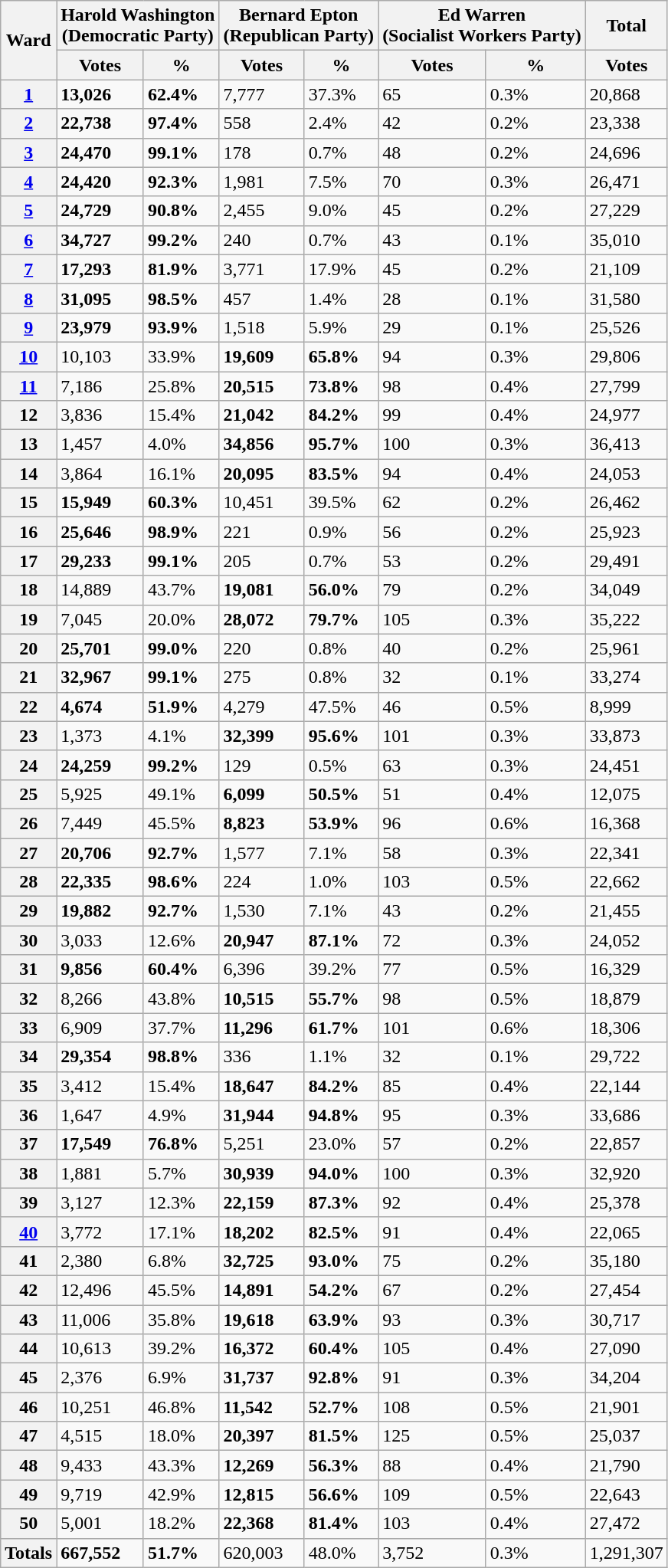<table class="wikitable sortable">
<tr>
<th rowspan=2>Ward</th>
<th colspan=2>Harold Washington<br>(Democratic Party)</th>
<th colspan=2>Bernard Epton<br>(Republican Party)</th>
<th colspan=2>Ed Warren<br>(Socialist Workers Party)</th>
<th>Total</th>
</tr>
<tr>
<th>Votes</th>
<th>%</th>
<th>Votes</th>
<th>%</th>
<th>Votes</th>
<th>%</th>
<th>Votes</th>
</tr>
<tr>
<th><a href='#'>1</a></th>
<td><strong>13,026</strong></td>
<td><strong>62.4%</strong></td>
<td>7,777</td>
<td>37.3%</td>
<td>65</td>
<td>0.3%</td>
<td>20,868</td>
</tr>
<tr>
<th><a href='#'>2</a></th>
<td><strong>22,738</strong></td>
<td><strong>97.4%</strong></td>
<td>558</td>
<td>2.4%</td>
<td>42</td>
<td>0.2%</td>
<td>23,338</td>
</tr>
<tr>
<th><a href='#'>3</a></th>
<td><strong>24,470</strong></td>
<td><strong>99.1%</strong></td>
<td>178</td>
<td>0.7%</td>
<td>48</td>
<td>0.2%</td>
<td>24,696</td>
</tr>
<tr>
<th><a href='#'>4</a></th>
<td><strong>24,420</strong></td>
<td><strong>92.3%</strong></td>
<td>1,981</td>
<td>7.5%</td>
<td>70</td>
<td>0.3%</td>
<td>26,471</td>
</tr>
<tr>
<th><a href='#'>5</a></th>
<td><strong>24,729</strong></td>
<td><strong>90.8%</strong></td>
<td>2,455</td>
<td>9.0%</td>
<td>45</td>
<td>0.2%</td>
<td>27,229</td>
</tr>
<tr>
<th><a href='#'>6</a></th>
<td><strong>34,727</strong></td>
<td><strong>99.2%</strong></td>
<td>240</td>
<td>0.7%</td>
<td>43</td>
<td>0.1%</td>
<td>35,010</td>
</tr>
<tr>
<th><a href='#'>7</a></th>
<td><strong>17,293</strong></td>
<td><strong>81.9%</strong></td>
<td>3,771</td>
<td>17.9%</td>
<td>45</td>
<td>0.2%</td>
<td>21,109</td>
</tr>
<tr>
<th><a href='#'>8</a></th>
<td><strong>31,095</strong></td>
<td><strong>98.5%</strong></td>
<td>457</td>
<td>1.4%</td>
<td>28</td>
<td>0.1%</td>
<td>31,580</td>
</tr>
<tr>
<th><a href='#'>9</a></th>
<td><strong>23,979</strong></td>
<td><strong>93.9%</strong></td>
<td>1,518</td>
<td>5.9%</td>
<td>29</td>
<td>0.1%</td>
<td>25,526</td>
</tr>
<tr>
<th><a href='#'>10</a></th>
<td>10,103</td>
<td>33.9%</td>
<td><strong>19,609</strong></td>
<td><strong>65.8%</strong></td>
<td>94</td>
<td>0.3%</td>
<td>29,806</td>
</tr>
<tr>
<th><a href='#'>11</a></th>
<td>7,186</td>
<td>25.8%</td>
<td><strong>20,515</strong></td>
<td><strong>73.8%</strong></td>
<td>98</td>
<td>0.4%</td>
<td>27,799</td>
</tr>
<tr>
<th>12</th>
<td>3,836</td>
<td>15.4%</td>
<td><strong>21,042</strong></td>
<td><strong>84.2%</strong></td>
<td>99</td>
<td>0.4%</td>
<td>24,977</td>
</tr>
<tr>
<th>13</th>
<td>1,457</td>
<td>4.0%</td>
<td><strong>34,856</strong></td>
<td><strong>95.7%</strong></td>
<td>100</td>
<td>0.3%</td>
<td>36,413</td>
</tr>
<tr>
<th>14</th>
<td>3,864</td>
<td>16.1%</td>
<td><strong>20,095</strong></td>
<td><strong>83.5%</strong></td>
<td>94</td>
<td>0.4%</td>
<td>24,053</td>
</tr>
<tr>
<th>15</th>
<td><strong>15,949</strong></td>
<td><strong>60.3%</strong></td>
<td>10,451</td>
<td>39.5%</td>
<td>62</td>
<td>0.2%</td>
<td>26,462</td>
</tr>
<tr>
<th>16</th>
<td><strong>25,646</strong></td>
<td><strong>98.9%</strong></td>
<td>221</td>
<td>0.9%</td>
<td>56</td>
<td>0.2%</td>
<td>25,923</td>
</tr>
<tr>
<th>17</th>
<td><strong>29,233</strong></td>
<td><strong>99.1%</strong></td>
<td>205</td>
<td>0.7%</td>
<td>53</td>
<td>0.2%</td>
<td>29,491</td>
</tr>
<tr>
<th>18</th>
<td>14,889</td>
<td>43.7%</td>
<td><strong>19,081</strong></td>
<td><strong>56.0%</strong></td>
<td>79</td>
<td>0.2%</td>
<td>34,049</td>
</tr>
<tr>
<th>19</th>
<td>7,045</td>
<td>20.0%</td>
<td><strong>28,072</strong></td>
<td><strong>79.7%</strong></td>
<td>105</td>
<td>0.3%</td>
<td>35,222</td>
</tr>
<tr>
<th>20</th>
<td><strong>25,701</strong></td>
<td><strong>99.0%</strong></td>
<td>220</td>
<td>0.8%</td>
<td>40</td>
<td>0.2%</td>
<td>25,961</td>
</tr>
<tr>
<th>21</th>
<td><strong>32,967</strong></td>
<td><strong>99.1%</strong></td>
<td>275</td>
<td>0.8%</td>
<td>32</td>
<td>0.1%</td>
<td>33,274</td>
</tr>
<tr>
<th>22</th>
<td><strong>4,674</strong></td>
<td><strong>51.9%</strong></td>
<td>4,279</td>
<td>47.5%</td>
<td>46</td>
<td>0.5%</td>
<td>8,999</td>
</tr>
<tr>
<th>23</th>
<td>1,373</td>
<td>4.1%</td>
<td><strong>32,399</strong></td>
<td><strong>95.6%</strong></td>
<td>101</td>
<td>0.3%</td>
<td>33,873</td>
</tr>
<tr>
<th>24</th>
<td><strong>24,259</strong></td>
<td><strong>99.2%</strong></td>
<td>129</td>
<td>0.5%</td>
<td>63</td>
<td>0.3%</td>
<td>24,451</td>
</tr>
<tr>
<th>25</th>
<td>5,925</td>
<td>49.1%</td>
<td><strong>6,099</strong></td>
<td><strong>50.5%</strong></td>
<td>51</td>
<td>0.4%</td>
<td>12,075</td>
</tr>
<tr>
<th>26</th>
<td>7,449</td>
<td>45.5%</td>
<td><strong>8,823</strong></td>
<td><strong>53.9%</strong></td>
<td>96</td>
<td>0.6%</td>
<td>16,368</td>
</tr>
<tr>
<th>27</th>
<td><strong>20,706</strong></td>
<td><strong>92.7%</strong></td>
<td>1,577</td>
<td>7.1%</td>
<td>58</td>
<td>0.3%</td>
<td>22,341</td>
</tr>
<tr>
<th>28</th>
<td><strong>22,335</strong></td>
<td><strong>98.6%</strong></td>
<td>224</td>
<td>1.0%</td>
<td>103</td>
<td>0.5%</td>
<td>22,662</td>
</tr>
<tr>
<th>29</th>
<td><strong>19,882</strong></td>
<td><strong>92.7%</strong></td>
<td>1,530</td>
<td>7.1%</td>
<td>43</td>
<td>0.2%</td>
<td>21,455</td>
</tr>
<tr>
<th>30</th>
<td>3,033</td>
<td>12.6%</td>
<td><strong>20,947</strong></td>
<td><strong>87.1%</strong></td>
<td>72</td>
<td>0.3%</td>
<td>24,052</td>
</tr>
<tr>
<th>31</th>
<td><strong>9,856</strong></td>
<td><strong>60.4%</strong></td>
<td>6,396</td>
<td>39.2%</td>
<td>77</td>
<td>0.5%</td>
<td>16,329</td>
</tr>
<tr>
<th>32</th>
<td>8,266</td>
<td>43.8%</td>
<td><strong>10,515</strong></td>
<td><strong>55.7%</strong></td>
<td>98</td>
<td>0.5%</td>
<td>18,879</td>
</tr>
<tr>
<th>33</th>
<td>6,909</td>
<td>37.7%</td>
<td><strong>11,296</strong></td>
<td><strong>61.7%</strong></td>
<td>101</td>
<td>0.6%</td>
<td>18,306</td>
</tr>
<tr>
<th>34</th>
<td><strong>29,354</strong></td>
<td><strong>98.8%</strong></td>
<td>336</td>
<td>1.1%</td>
<td>32</td>
<td>0.1%</td>
<td>29,722</td>
</tr>
<tr>
<th>35</th>
<td>3,412</td>
<td>15.4%</td>
<td><strong>18,647</strong></td>
<td><strong>84.2%</strong></td>
<td>85</td>
<td>0.4%</td>
<td>22,144</td>
</tr>
<tr>
<th>36</th>
<td>1,647</td>
<td>4.9%</td>
<td><strong>31,944</strong></td>
<td><strong>94.8%</strong></td>
<td>95</td>
<td>0.3%</td>
<td>33,686</td>
</tr>
<tr>
<th>37</th>
<td><strong>17,549</strong></td>
<td><strong>76.8%</strong></td>
<td>5,251</td>
<td>23.0%</td>
<td>57</td>
<td>0.2%</td>
<td>22,857</td>
</tr>
<tr>
<th>38</th>
<td>1,881</td>
<td>5.7%</td>
<td><strong>30,939</strong></td>
<td><strong>94.0%</strong></td>
<td>100</td>
<td>0.3%</td>
<td>32,920</td>
</tr>
<tr>
<th>39</th>
<td>3,127</td>
<td>12.3%</td>
<td><strong>22,159</strong></td>
<td><strong>87.3%</strong></td>
<td>92</td>
<td>0.4%</td>
<td>25,378</td>
</tr>
<tr>
<th><a href='#'>40</a></th>
<td>3,772</td>
<td>17.1%</td>
<td><strong>18,202</strong></td>
<td><strong>82.5%</strong></td>
<td>91</td>
<td>0.4%</td>
<td>22,065</td>
</tr>
<tr>
<th>41</th>
<td>2,380</td>
<td>6.8%</td>
<td><strong>32,725</strong></td>
<td><strong>93.0%</strong></td>
<td>75</td>
<td>0.2%</td>
<td>35,180</td>
</tr>
<tr>
<th>42</th>
<td>12,496</td>
<td>45.5%</td>
<td><strong>14,891</strong></td>
<td><strong>54.2%</strong></td>
<td>67</td>
<td>0.2%</td>
<td>27,454</td>
</tr>
<tr>
<th>43</th>
<td>11,006</td>
<td>35.8%</td>
<td><strong>19,618</strong></td>
<td><strong>63.9%</strong></td>
<td>93</td>
<td>0.3%</td>
<td>30,717</td>
</tr>
<tr>
<th>44</th>
<td>10,613</td>
<td>39.2%</td>
<td><strong>16,372</strong></td>
<td><strong>60.4%</strong></td>
<td>105</td>
<td>0.4%</td>
<td>27,090</td>
</tr>
<tr>
<th>45</th>
<td>2,376</td>
<td>6.9%</td>
<td><strong>31,737</strong></td>
<td><strong>92.8%</strong></td>
<td>91</td>
<td>0.3%</td>
<td>34,204</td>
</tr>
<tr>
<th>46</th>
<td>10,251</td>
<td>46.8%</td>
<td><strong>11,542</strong></td>
<td><strong>52.7%</strong></td>
<td>108</td>
<td>0.5%</td>
<td>21,901</td>
</tr>
<tr>
<th>47</th>
<td>4,515</td>
<td>18.0%</td>
<td><strong>20,397</strong></td>
<td><strong>81.5%</strong></td>
<td>125</td>
<td>0.5%</td>
<td>25,037</td>
</tr>
<tr>
<th>48</th>
<td>9,433</td>
<td>43.3%</td>
<td><strong>12,269</strong></td>
<td><strong>56.3%</strong></td>
<td>88</td>
<td>0.4%</td>
<td>21,790</td>
</tr>
<tr>
<th>49</th>
<td>9,719</td>
<td>42.9%</td>
<td><strong>12,815</strong></td>
<td><strong>56.6%</strong></td>
<td>109</td>
<td>0.5%</td>
<td>22,643</td>
</tr>
<tr>
<th>50</th>
<td>5,001</td>
<td>18.2%</td>
<td><strong>22,368</strong></td>
<td><strong>81.4%</strong></td>
<td>103</td>
<td>0.4%</td>
<td>27,472</td>
</tr>
<tr>
<th>Totals</th>
<td><strong>667,552</strong></td>
<td><strong>51.7%</strong></td>
<td>620,003</td>
<td>48.0%</td>
<td>3,752</td>
<td>0.3%</td>
<td>1,291,307</td>
</tr>
</table>
